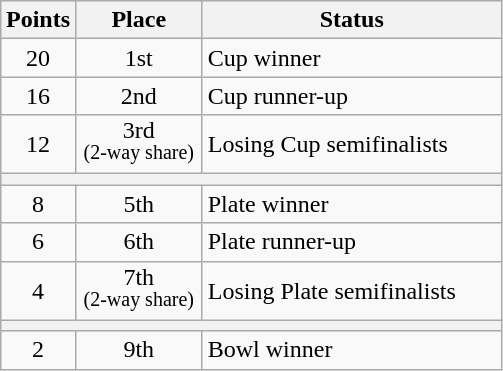<table class = "wikitable" style="text-align:center; margin:0;">
<tr>
<th style="padding:3px;">Points</th>
<th style="padding:3px;">Place</th>
<th style="width:12em;">Status</th>
</tr>
<tr>
<td>20</td>
<td>1st</td>
<td align=left>Cup winner</td>
</tr>
<tr>
<td>16</td>
<td>2nd</td>
<td align=left>Cup runner-up</td>
</tr>
<tr>
<td>12</td>
<td style="line-height:1; padding:2px 5px 0;">3rd<br><sup>(2-way share)</sup></td>
<td style="text-align:left;padding-right:2px;">Losing Cup semifinalists</td>
</tr>
<tr>
<th colspan=3></th>
</tr>
<tr>
<td>8</td>
<td>5th</td>
<td align=left>Plate winner</td>
</tr>
<tr>
<td>6</td>
<td>6th</td>
<td align=left>Plate runner-up</td>
</tr>
<tr>
<td>4</td>
<td style="line-height:1; padding:2px 5px 0;">7th<br><sup>(2-way share)</sup></td>
<td style="text-align:left;padding-right:2px;">Losing Plate semifinalists</td>
</tr>
<tr>
<th colspan=3></th>
</tr>
<tr>
<td>2</td>
<td>9th</td>
<td align=left>Bowl winner</td>
</tr>
</table>
